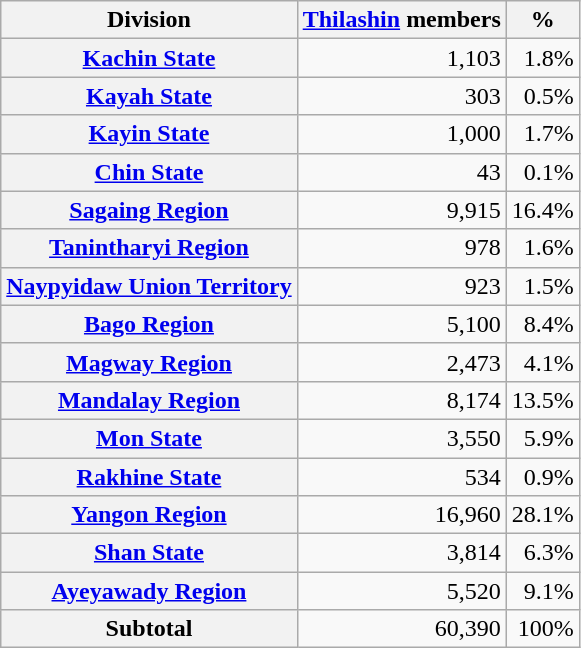<table class="wikitable sortable" style="text-align:right">
<tr>
<th>Division</th>
<th><a href='#'>Thilashin</a> members</th>
<th>%</th>
</tr>
<tr>
<th><a href='#'>Kachin State</a></th>
<td>1,103</td>
<td>1.8%</td>
</tr>
<tr>
<th><a href='#'>Kayah State</a></th>
<td>303</td>
<td>0.5%</td>
</tr>
<tr>
<th><a href='#'>Kayin State</a></th>
<td>1,000</td>
<td>1.7%</td>
</tr>
<tr>
<th><a href='#'>Chin State</a></th>
<td>43</td>
<td>0.1%</td>
</tr>
<tr>
<th><a href='#'>Sagaing Region</a></th>
<td>9,915</td>
<td>16.4%</td>
</tr>
<tr>
<th><a href='#'>Tanintharyi Region</a></th>
<td>978</td>
<td>1.6%</td>
</tr>
<tr>
<th><a href='#'>Naypyidaw Union Territory</a></th>
<td>923</td>
<td>1.5%</td>
</tr>
<tr>
<th><a href='#'>Bago Region</a></th>
<td>5,100</td>
<td>8.4%</td>
</tr>
<tr>
<th><a href='#'>Magway Region</a></th>
<td>2,473</td>
<td>4.1%</td>
</tr>
<tr>
<th><a href='#'>Mandalay Region</a></th>
<td>8,174</td>
<td>13.5%</td>
</tr>
<tr>
<th><a href='#'>Mon State</a></th>
<td>3,550</td>
<td>5.9%</td>
</tr>
<tr>
<th><a href='#'>Rakhine State</a></th>
<td>534</td>
<td>0.9%</td>
</tr>
<tr>
<th><a href='#'>Yangon Region</a></th>
<td>16,960</td>
<td>28.1%</td>
</tr>
<tr>
<th><a href='#'>Shan State</a></th>
<td>3,814</td>
<td>6.3%</td>
</tr>
<tr>
<th><a href='#'>Ayeyawady Region</a></th>
<td>5,520</td>
<td>9.1%</td>
</tr>
<tr>
<th>Subtotal</th>
<td>60,390</td>
<td>100%</td>
</tr>
</table>
